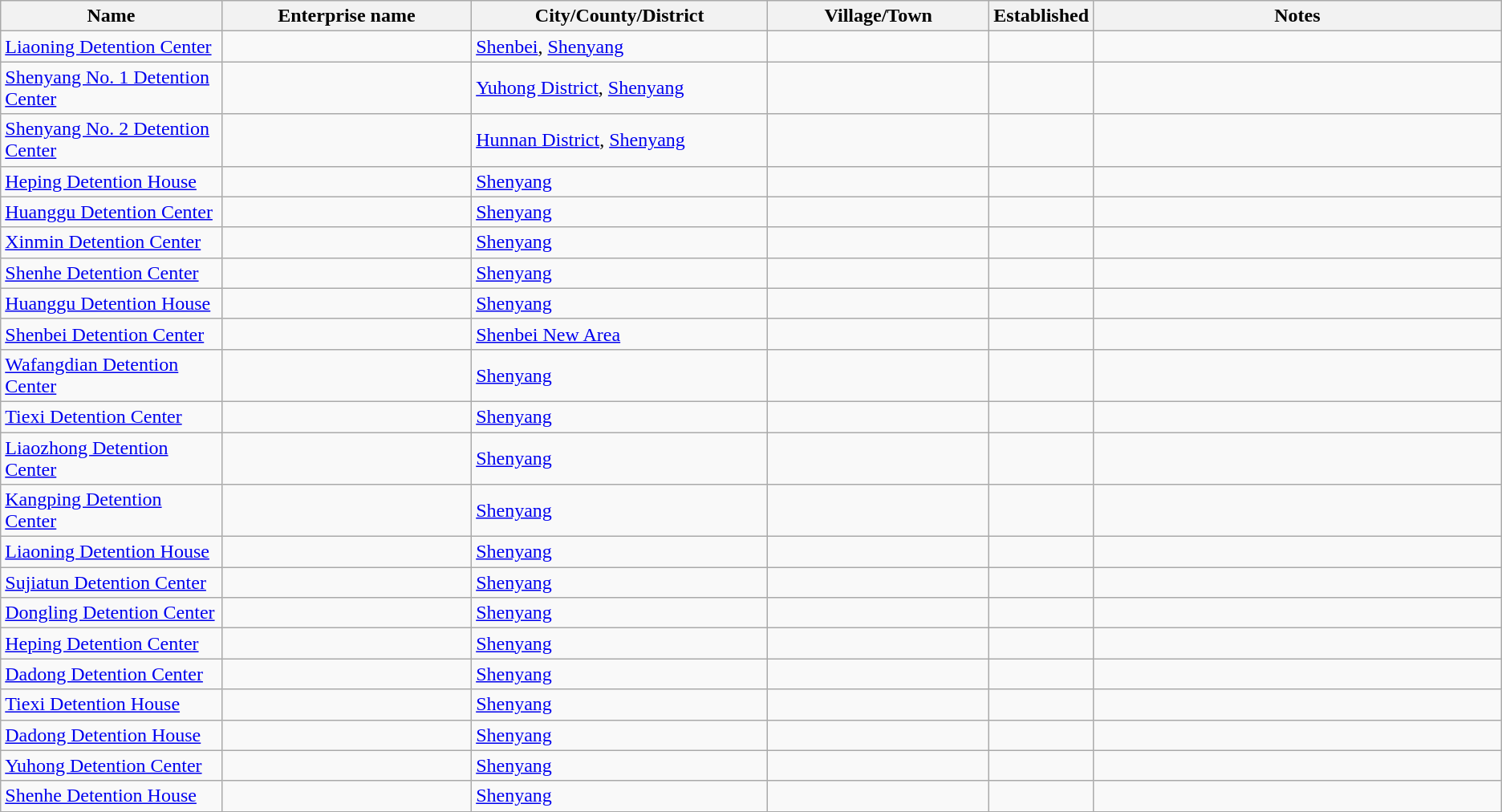<table class="wikitable">
<tr>
<th width=15%>Name</th>
<th width=17%>Enterprise name</th>
<th width=20%>City/County/District</th>
<th width=15%>Village/Town</th>
<th width=5%>Established</th>
<th width=28%>Notes</th>
</tr>
<tr>
<td><a href='#'>Liaoning Detention Center</a></td>
<td></td>
<td><a href='#'>Shenbei</a>, <a href='#'>Shenyang</a></td>
<td></td>
<td></td>
<td></td>
</tr>
<tr>
<td><a href='#'>Shenyang No. 1 Detention Center</a></td>
<td></td>
<td><a href='#'>Yuhong District</a>, <a href='#'>Shenyang</a></td>
<td></td>
<td></td>
<td></td>
</tr>
<tr>
<td><a href='#'>Shenyang No. 2 Detention Center</a></td>
<td></td>
<td><a href='#'>Hunnan District</a>, <a href='#'>Shenyang</a></td>
<td></td>
<td></td>
<td></td>
</tr>
<tr>
<td><a href='#'>Heping Detention House</a></td>
<td></td>
<td><a href='#'>Shenyang</a></td>
<td></td>
<td></td>
<td></td>
</tr>
<tr>
<td><a href='#'>Huanggu Detention Center</a></td>
<td></td>
<td><a href='#'>Shenyang</a></td>
<td></td>
<td></td>
<td></td>
</tr>
<tr>
<td><a href='#'>Xinmin Detention Center</a></td>
<td></td>
<td><a href='#'>Shenyang</a></td>
<td></td>
<td></td>
<td></td>
</tr>
<tr>
<td><a href='#'>Shenhe Detention Center</a></td>
<td></td>
<td><a href='#'>Shenyang</a></td>
<td></td>
<td></td>
<td></td>
</tr>
<tr>
<td><a href='#'>Huanggu Detention House</a></td>
<td></td>
<td><a href='#'>Shenyang</a></td>
<td></td>
<td></td>
<td></td>
</tr>
<tr>
<td><a href='#'>Shenbei Detention Center</a></td>
<td></td>
<td><a href='#'>Shenbei New Area</a></td>
<td></td>
<td></td>
<td></td>
</tr>
<tr>
<td><a href='#'>Wafangdian Detention Center</a></td>
<td></td>
<td><a href='#'>Shenyang</a></td>
<td></td>
<td></td>
<td></td>
</tr>
<tr>
<td><a href='#'>Tiexi Detention Center</a></td>
<td></td>
<td><a href='#'>Shenyang</a></td>
<td></td>
<td></td>
<td></td>
</tr>
<tr>
<td><a href='#'>Liaozhong Detention Center</a></td>
<td></td>
<td><a href='#'>Shenyang</a></td>
<td></td>
<td></td>
<td></td>
</tr>
<tr>
<td><a href='#'>Kangping Detention Center</a></td>
<td></td>
<td><a href='#'>Shenyang</a></td>
<td></td>
<td></td>
<td></td>
</tr>
<tr>
<td><a href='#'>Liaoning Detention House</a></td>
<td></td>
<td><a href='#'>Shenyang</a></td>
<td></td>
<td></td>
<td></td>
</tr>
<tr>
<td><a href='#'>Sujiatun Detention Center</a></td>
<td></td>
<td><a href='#'>Shenyang</a></td>
<td></td>
<td></td>
<td></td>
</tr>
<tr>
<td><a href='#'>Dongling Detention Center</a></td>
<td></td>
<td><a href='#'>Shenyang</a></td>
<td></td>
<td></td>
<td></td>
</tr>
<tr>
<td><a href='#'>Heping Detention Center</a></td>
<td></td>
<td><a href='#'>Shenyang</a></td>
<td></td>
<td></td>
<td></td>
</tr>
<tr>
<td><a href='#'>Dadong Detention Center</a></td>
<td></td>
<td><a href='#'>Shenyang</a></td>
<td></td>
<td></td>
<td></td>
</tr>
<tr>
<td><a href='#'>Tiexi Detention House</a></td>
<td></td>
<td><a href='#'>Shenyang</a></td>
<td></td>
<td></td>
<td></td>
</tr>
<tr>
<td><a href='#'>Dadong Detention House</a></td>
<td></td>
<td><a href='#'>Shenyang</a></td>
<td></td>
<td></td>
<td></td>
</tr>
<tr>
<td><a href='#'>Yuhong Detention Center</a></td>
<td></td>
<td><a href='#'>Shenyang</a></td>
<td></td>
<td></td>
<td></td>
</tr>
<tr>
<td><a href='#'>Shenhe Detention House</a></td>
<td></td>
<td><a href='#'>Shenyang</a></td>
<td></td>
<td></td>
<td></td>
</tr>
<tr>
</tr>
</table>
